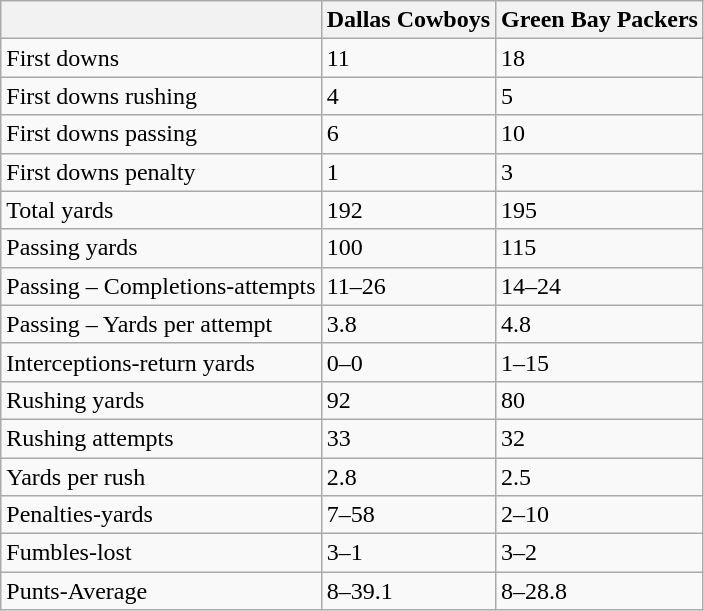<table class="wikitable">
<tr>
<th></th>
<th><strong>Dallas Cowboys</strong></th>
<th><strong>Green Bay Packers</strong></th>
</tr>
<tr>
<td>First downs</td>
<td>11</td>
<td>18</td>
</tr>
<tr>
<td>First downs rushing</td>
<td>4</td>
<td>5</td>
</tr>
<tr>
<td>First downs passing</td>
<td>6</td>
<td>10</td>
</tr>
<tr>
<td>First downs penalty</td>
<td>1</td>
<td>3</td>
</tr>
<tr>
<td>Total yards</td>
<td>192</td>
<td>195</td>
</tr>
<tr>
<td>Passing yards</td>
<td>100</td>
<td>115</td>
</tr>
<tr>
<td>Passing – Completions-attempts</td>
<td>11–26</td>
<td>14–24</td>
</tr>
<tr>
<td>Passing – Yards per attempt</td>
<td>3.8</td>
<td>4.8</td>
</tr>
<tr>
<td>Interceptions-return yards</td>
<td>0–0</td>
<td>1–15</td>
</tr>
<tr>
<td>Rushing yards</td>
<td>92</td>
<td>80</td>
</tr>
<tr>
<td>Rushing attempts</td>
<td>33</td>
<td>32</td>
</tr>
<tr>
<td>Yards per rush</td>
<td>2.8</td>
<td>2.5</td>
</tr>
<tr>
<td>Penalties-yards</td>
<td>7–58</td>
<td>2–10</td>
</tr>
<tr>
<td>Fumbles-lost</td>
<td>3–1</td>
<td>3–2</td>
</tr>
<tr>
<td>Punts-Average</td>
<td>8–39.1</td>
<td>8–28.8</td>
</tr>
</table>
